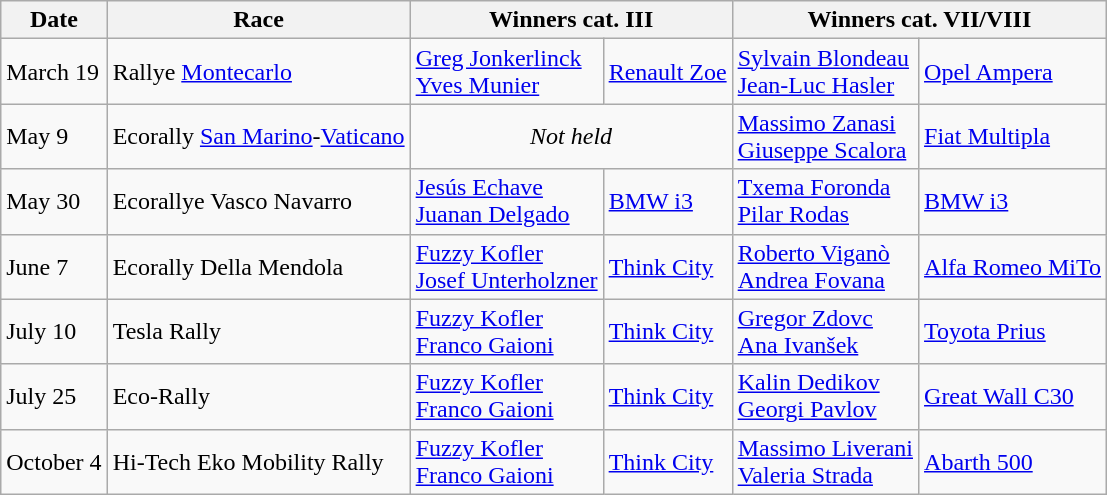<table class="wikitable">
<tr>
<th>Date</th>
<th>Race</th>
<th colspan = 2>Winners cat. III</th>
<th colspan = 2>Winners cat. VII/VIII</th>
</tr>
<tr>
<td>March 19</td>
<td> Rallye <a href='#'>Montecarlo</a></td>
<td> <a href='#'>Greg Jonkerlinck</a><br> <a href='#'>Yves Munier</a></td>
<td> <a href='#'>Renault Zoe</a></td>
<td> <a href='#'>Sylvain Blondeau</a><br> <a href='#'>Jean-Luc Hasler</a></td>
<td> <a href='#'>Opel Ampera</a></td>
</tr>
<tr>
<td>May 9</td>
<td> Ecorally <a href='#'>San Marino</a>-<a href='#'>Vaticano</a></td>
<td colspan=2 align=center><em>Not held</em></td>
<td> <a href='#'>Massimo Zanasi</a><br> <a href='#'>Giuseppe Scalora</a></td>
<td> <a href='#'>Fiat Multipla</a></td>
</tr>
<tr>
<td>May 30</td>
<td> Ecorallye Vasco Navarro</td>
<td> <a href='#'>Jesús Echave</a><br> <a href='#'>Juanan Delgado</a></td>
<td> <a href='#'>BMW i3</a></td>
<td> <a href='#'>Txema Foronda</a><br> <a href='#'>Pilar Rodas</a></td>
<td> <a href='#'>BMW i3</a></td>
</tr>
<tr>
<td>June 7</td>
<td> Ecorally Della Mendola</td>
<td> <a href='#'>Fuzzy Kofler</a><br> <a href='#'>Josef Unterholzner</a></td>
<td> <a href='#'>Think City</a></td>
<td> <a href='#'>Roberto Viganò</a><br> <a href='#'>Andrea Fovana</a></td>
<td> <a href='#'>Alfa Romeo MiTo</a></td>
</tr>
<tr>
<td>July 10</td>
<td> Tesla Rally</td>
<td> <a href='#'>Fuzzy Kofler</a><br> <a href='#'>Franco Gaioni</a></td>
<td> <a href='#'>Think City</a></td>
<td> <a href='#'>Gregor Zdovc</a><br> <a href='#'>Ana Ivanšek</a></td>
<td> <a href='#'>Toyota Prius</a></td>
</tr>
<tr>
<td>July 25</td>
<td> Eco-Rally</td>
<td> <a href='#'>Fuzzy Kofler</a><br> <a href='#'>Franco Gaioni</a></td>
<td> <a href='#'>Think City</a></td>
<td> <a href='#'>Kalin Dedikov</a><br> <a href='#'>Georgi Pavlov</a></td>
<td> <a href='#'>Great Wall C30</a></td>
</tr>
<tr>
<td>October 4</td>
<td> Hi-Tech Eko Mobility Rally</td>
<td> <a href='#'>Fuzzy Kofler</a><br> <a href='#'>Franco Gaioni</a></td>
<td> <a href='#'>Think City</a></td>
<td> <a href='#'>Massimo Liverani</a><br> <a href='#'>Valeria Strada</a></td>
<td> <a href='#'>Abarth 500</a></td>
</tr>
</table>
